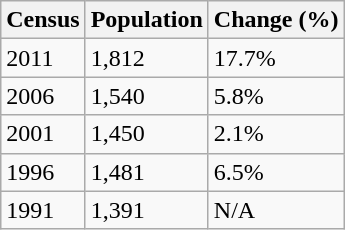<table class="wikitable">
<tr>
<th>Census</th>
<th>Population</th>
<th>Change (%)</th>
</tr>
<tr>
<td>2011</td>
<td>1,812</td>
<td> 17.7%</td>
</tr>
<tr>
<td>2006</td>
<td>1,540</td>
<td> 5.8%</td>
</tr>
<tr>
<td>2001</td>
<td>1,450</td>
<td> 2.1%</td>
</tr>
<tr>
<td>1996</td>
<td>1,481</td>
<td> 6.5%</td>
</tr>
<tr>
<td>1991</td>
<td>1,391</td>
<td>N/A</td>
</tr>
</table>
